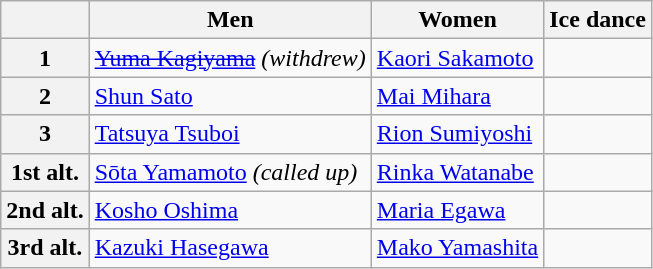<table class="wikitable">
<tr>
<th></th>
<th>Men</th>
<th>Women</th>
<th>Ice dance</th>
</tr>
<tr>
<th>1</th>
<td><a href='#'><s>Yuma Kagiyama</s></a> <em>(withdrew)</em></td>
<td><a href='#'>Kaori Sakamoto</a></td>
<td></td>
</tr>
<tr>
<th>2</th>
<td><a href='#'>Shun Sato</a></td>
<td><a href='#'>Mai Mihara</a></td>
<td></td>
</tr>
<tr>
<th>3</th>
<td><a href='#'>Tatsuya Tsuboi</a></td>
<td><a href='#'>Rion Sumiyoshi</a></td>
<td></td>
</tr>
<tr>
<th>1st alt.</th>
<td><a href='#'>Sōta Yamamoto</a> <em>(called up)</em></td>
<td><a href='#'>Rinka Watanabe</a></td>
<td></td>
</tr>
<tr>
<th>2nd alt.</th>
<td><a href='#'>Kosho Oshima</a></td>
<td><a href='#'>Maria Egawa</a></td>
<td></td>
</tr>
<tr>
<th>3rd alt.</th>
<td><a href='#'>Kazuki Hasegawa</a></td>
<td><a href='#'>Mako Yamashita</a></td>
<td></td>
</tr>
</table>
